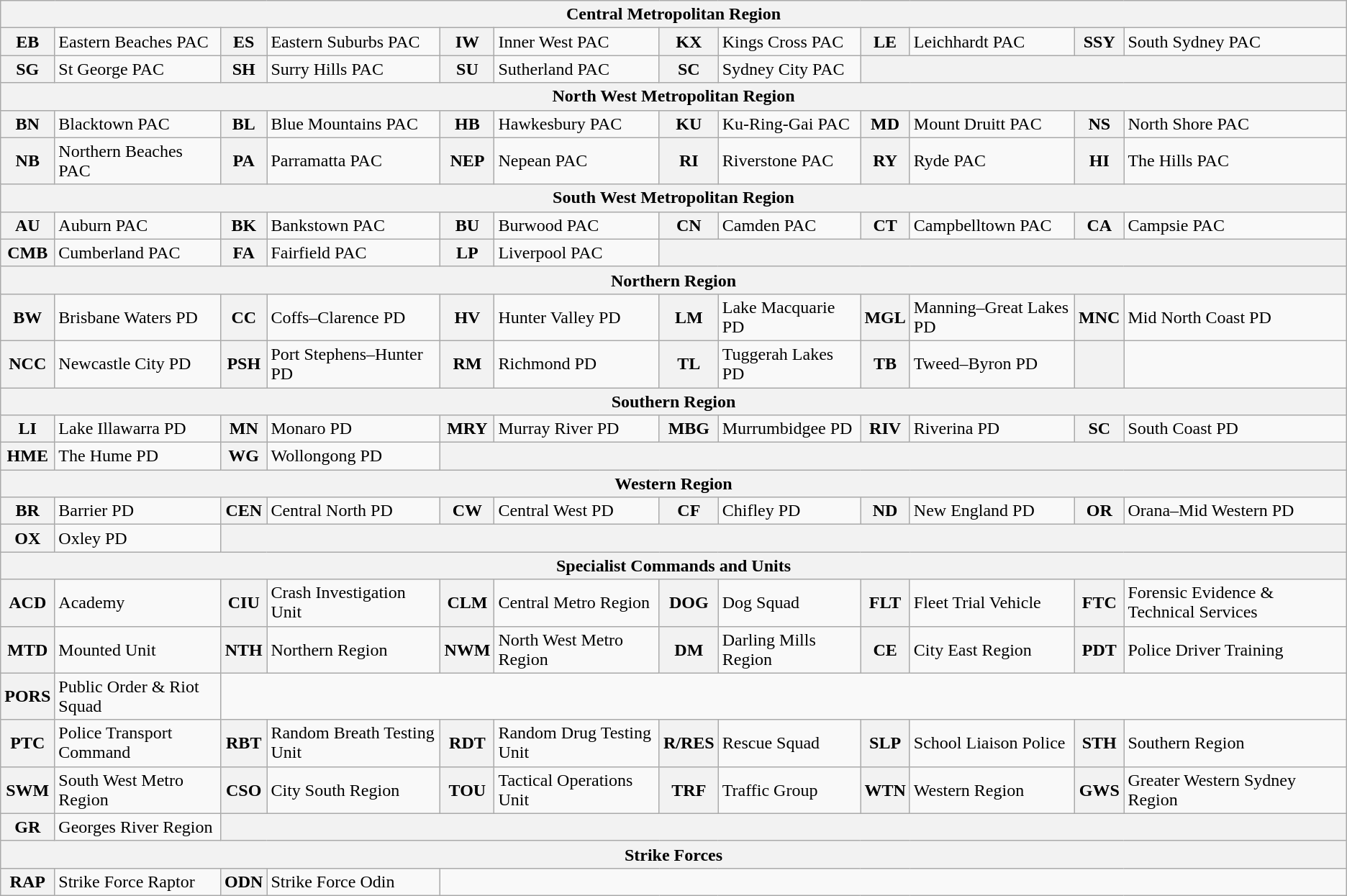<table class="wikitable" style="text-align:left">
<tr>
<th colspan="12">Central Metropolitan Region</th>
</tr>
<tr>
<th>EB</th>
<td>Eastern Beaches PAC</td>
<th>ES</th>
<td>Eastern Suburbs PAC</td>
<th>IW</th>
<td>Inner West PAC</td>
<th>KX</th>
<td>Kings Cross PAC</td>
<th>LE</th>
<td>Leichhardt PAC</td>
<th>SSY</th>
<td>South Sydney PAC</td>
</tr>
<tr>
<th>SG</th>
<td>St George PAC</td>
<th>SH</th>
<td>Surry Hills PAC</td>
<th>SU</th>
<td>Sutherland PAC</td>
<th>SC</th>
<td>Sydney City PAC</td>
<th colspan="4"></th>
</tr>
<tr>
<th colspan="12">North West Metropolitan Region</th>
</tr>
<tr>
<th>BN</th>
<td>Blacktown PAC</td>
<th>BL</th>
<td>Blue Mountains PAC</td>
<th>HB</th>
<td>Hawkesbury PAC</td>
<th>KU</th>
<td>Ku-Ring-Gai PAC</td>
<th>MD</th>
<td>Mount Druitt PAC</td>
<th>NS</th>
<td>North Shore PAC</td>
</tr>
<tr>
<th>NB</th>
<td>Northern Beaches PAC</td>
<th>PA</th>
<td>Parramatta PAC</td>
<th>NEP</th>
<td>Nepean PAC</td>
<th>RI</th>
<td>Riverstone PAC</td>
<th>RY</th>
<td>Ryde PAC</td>
<th>HI</th>
<td>The Hills PAC</td>
</tr>
<tr>
<th colspan="12">South West Metropolitan Region</th>
</tr>
<tr>
<th>AU</th>
<td>Auburn PAC</td>
<th>BK</th>
<td>Bankstown PAC</td>
<th>BU</th>
<td>Burwood PAC</td>
<th>CN</th>
<td>Camden PAC</td>
<th>CT</th>
<td>Campbelltown PAC</td>
<th>CA</th>
<td>Campsie PAC</td>
</tr>
<tr>
<th>CMB</th>
<td>Cumberland PAC</td>
<th>FA</th>
<td>Fairfield PAC</td>
<th>LP</th>
<td>Liverpool PAC</td>
<th colspan="6"></th>
</tr>
<tr>
<th colspan="12">Northern Region</th>
</tr>
<tr>
<th>BW</th>
<td>Brisbane Waters PD</td>
<th>CC</th>
<td>Coffs–Clarence PD</td>
<th>HV</th>
<td>Hunter Valley PD</td>
<th>LM</th>
<td>Lake Macquarie PD</td>
<th>MGL</th>
<td>Manning–Great Lakes PD</td>
<th>MNC</th>
<td>Mid North Coast PD</td>
</tr>
<tr>
<th>NCC</th>
<td>Newcastle City PD</td>
<th>PSH</th>
<td>Port Stephens–Hunter PD</td>
<th>RM</th>
<td>Richmond PD</td>
<th>TL</th>
<td>Tuggerah Lakes PD</td>
<th>TB</th>
<td>Tweed–Byron PD</td>
<th></th>
<td></td>
</tr>
<tr>
<th colspan="12">Southern Region</th>
</tr>
<tr>
<th>LI</th>
<td>Lake Illawarra PD</td>
<th>MN</th>
<td>Monaro PD</td>
<th>MRY</th>
<td>Murray River PD</td>
<th>MBG</th>
<td>Murrumbidgee PD</td>
<th>RIV</th>
<td>Riverina PD</td>
<th>SC</th>
<td>South Coast PD</td>
</tr>
<tr>
<th>HME</th>
<td>The Hume PD</td>
<th>WG</th>
<td>Wollongong PD</td>
<th colspan="8"></th>
</tr>
<tr>
<th colspan="12">Western Region</th>
</tr>
<tr>
<th>BR</th>
<td>Barrier PD</td>
<th>CEN</th>
<td>Central North PD</td>
<th>CW</th>
<td>Central West PD</td>
<th>CF</th>
<td>Chifley PD</td>
<th>ND</th>
<td>New England PD</td>
<th>OR</th>
<td>Orana–Mid Western PD</td>
</tr>
<tr>
<th>OX</th>
<td>Oxley PD</td>
<th colspan="10"></th>
</tr>
<tr>
<th colspan="12">Specialist Commands and Units</th>
</tr>
<tr>
<th>ACD</th>
<td>Academy</td>
<th>CIU</th>
<td>Crash Investigation Unit</td>
<th>CLM</th>
<td>Central Metro Region</td>
<th>DOG</th>
<td>Dog Squad</td>
<th>FLT</th>
<td>Fleet Trial Vehicle</td>
<th>FTC</th>
<td>Forensic Evidence & Technical Services</td>
</tr>
<tr>
<th>MTD</th>
<td>Mounted Unit</td>
<th>NTH</th>
<td>Northern Region</td>
<th>NWM</th>
<td>North West Metro Region</td>
<th>DM</th>
<td>Darling Mills Region</td>
<th>CE</th>
<td>City East Region</td>
<th>PDT</th>
<td>Police Driver Training</td>
</tr>
<tr>
<th>PORS</th>
<td>Public Order & Riot Squad</td>
</tr>
<tr>
<th>PTC</th>
<td>Police Transport Command</td>
<th>RBT</th>
<td>Random Breath Testing Unit</td>
<th>RDT</th>
<td>Random Drug Testing Unit</td>
<th>R/RES</th>
<td>Rescue Squad</td>
<th>SLP</th>
<td>School Liaison Police</td>
<th>STH</th>
<td>Southern Region</td>
</tr>
<tr>
<th>SWM</th>
<td>South West Metro Region</td>
<th>CSO</th>
<td>City South Region</td>
<th>TOU</th>
<td>Tactical Operations Unit</td>
<th>TRF</th>
<td>Traffic Group</td>
<th>WTN</th>
<td>Western Region</td>
<th>GWS</th>
<td>Greater Western Sydney Region</td>
</tr>
<tr>
<th>GR</th>
<td>Georges River Region</td>
<th colspan="10"></th>
</tr>
<tr>
<th colspan="12">Strike Forces</th>
</tr>
<tr>
<th>RAP</th>
<td>Strike Force Raptor</td>
<th>ODN</th>
<td>Strike Force Odin</td>
</tr>
</table>
